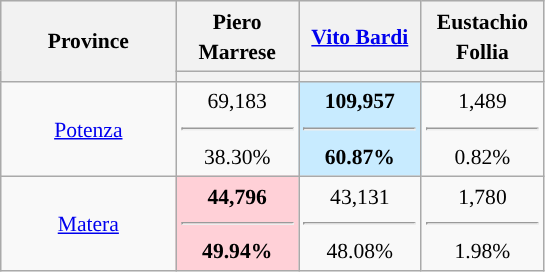<table class="wikitable" style="text-align:center;font-size:90%;line-height:20px">
<tr style="height:30px; background-color:#E9E9E9">
<th style="width:110px;" rowspan="2">Province</th>
<th style="width:75px;">Piero Marrese</th>
<th style="width:75px;"><a href='#'>Vito Bardi</a></th>
<th style="width:75px;">Eustachio Follia</th>
</tr>
<tr>
<th style="background:"></th>
<th style="background:"></th>
<th style="background:"></th>
</tr>
<tr>
<td><a href='#'>Potenza</a></td>
<td>69,183 <hr>38.30%</td>
<td style="background:#C8EBFF"><strong>109,957 <hr>60.87%</strong></td>
<td>1,489 <hr>0.82%</td>
</tr>
<tr>
<td><a href='#'>Matera</a></td>
<td style="background:#FFD0D7"><strong>44,796 <hr>49.94%</strong></td>
<td>43,131 <hr>48.08%</td>
<td>1,780 <hr>1.98%</td>
</tr>
</table>
